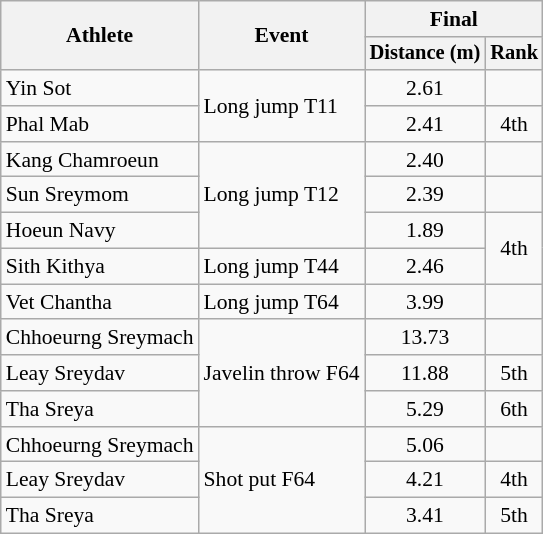<table class=wikitable style="font-size:90%">
<tr>
<th rowspan="2">Athlete</th>
<th rowspan="2">Event</th>
<th colspan="2">Final</th>
</tr>
<tr style="font-size:95%">
<th>Distance (m)</th>
<th>Rank</th>
</tr>
<tr style="text-align:center">
<td style="text-align:left">Yin Sot</td>
<td style="text-align:left" rowspan=2>Long jump T11</td>
<td>2.61</td>
<td></td>
</tr>
<tr style="text-align:center">
<td style="text-align:left">Phal Mab</td>
<td>2.41</td>
<td>4th</td>
</tr>
<tr style="text-align:center">
<td style="text-align:left">Kang Chamroeun</td>
<td style="text-align:left" rowspan=3>Long jump T12</td>
<td>2.40</td>
<td></td>
</tr>
<tr style="text-align:center">
<td style="text-align:left">Sun Sreymom</td>
<td>2.39</td>
<td></td>
</tr>
<tr style="text-align:center">
<td style="text-align:left">Hoeun Navy</td>
<td>1.89</td>
<td rowspan=2>4th</td>
</tr>
<tr style="text-align:center">
<td style="text-align:left">Sith Kithya</td>
<td style="text-align:left">Long jump T44</td>
<td>2.46</td>
</tr>
<tr style="text-align:center">
<td style="text-align:left">Vet Chantha</td>
<td style="text-align:left">Long jump T64</td>
<td>3.99</td>
<td></td>
</tr>
<tr style="text-align:center">
<td style="text-align:left">Chhoeurng Sreymach</td>
<td style="text-align:left" rowspan=3>Javelin throw F64</td>
<td>13.73</td>
<td></td>
</tr>
<tr style="text-align:center">
<td style="text-align:left">Leay Sreydav</td>
<td>11.88</td>
<td>5th</td>
</tr>
<tr style="text-align:center">
<td style="text-align:left">Tha Sreya</td>
<td>5.29</td>
<td>6th</td>
</tr>
<tr style="text-align:center">
<td style="text-align:left">Chhoeurng Sreymach</td>
<td style="text-align:left" rowspan=3>Shot put F64</td>
<td>5.06</td>
<td></td>
</tr>
<tr style="text-align:center">
<td style="text-align:left">Leay Sreydav</td>
<td>4.21</td>
<td>4th</td>
</tr>
<tr style="text-align:center">
<td style="text-align:left">Tha Sreya</td>
<td>3.41</td>
<td>5th</td>
</tr>
</table>
